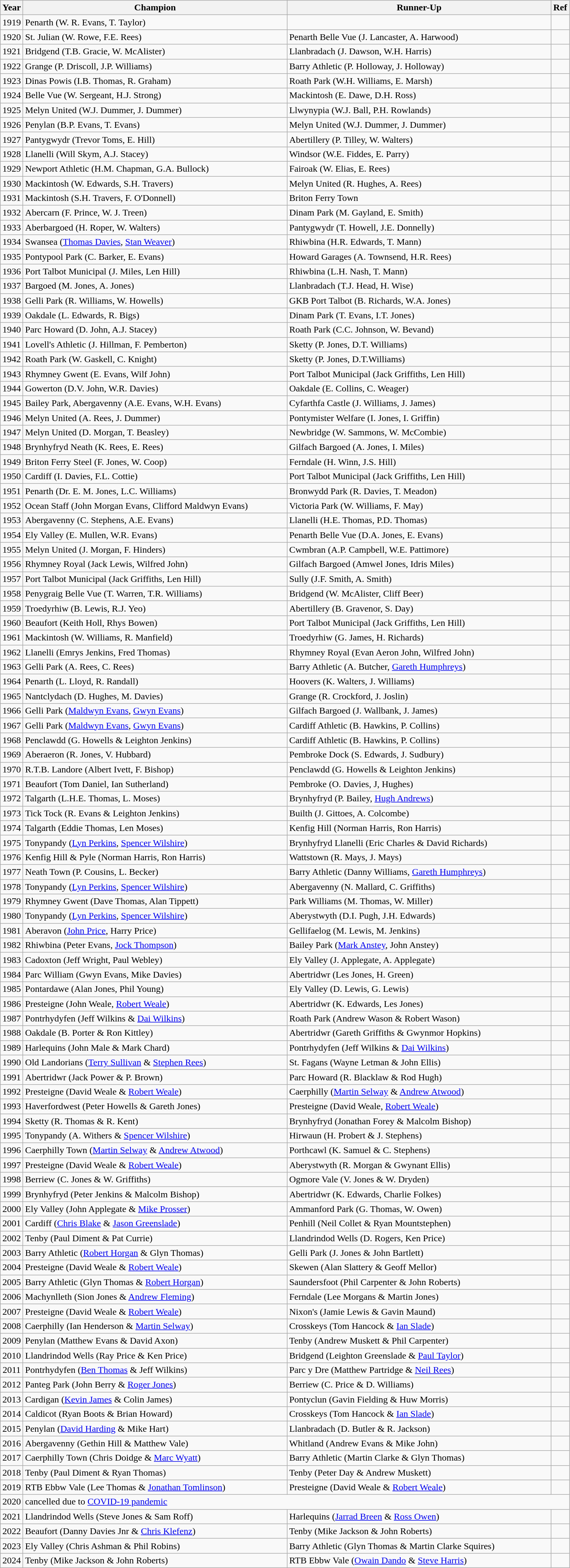<table class="wikitable">
<tr>
<th width="30">Year</th>
<th width="450">Champion</th>
<th width="450">Runner-Up</th>
<th width="20">Ref</th>
</tr>
<tr>
<td align=center>1919</td>
<td>Penarth (W. R. Evans, T. Taylor)</td>
<td></td>
</tr>
<tr>
<td align=center>1920</td>
<td>St. Julian (W. Rowe, F.E. Rees)</td>
<td>Penarth Belle Vue (J. Lancaster, A. Harwood)</td>
<td></td>
</tr>
<tr>
<td align=center>1921</td>
<td>Bridgend (T.B. Gracie, W. McAlister)</td>
<td>Llanbradach (J. Dawson, W.H. Harris)</td>
<td></td>
</tr>
<tr>
<td align=center>1922</td>
<td>Grange (P. Driscoll, J.P. Williams)</td>
<td>Barry Athletic (P. Holloway, J. Holloway)</td>
<td></td>
</tr>
<tr>
<td align=center>1923</td>
<td>Dinas Powis (I.B. Thomas, R. Graham)</td>
<td>Roath Park (W.H. Williams, E. Marsh)</td>
<td></td>
</tr>
<tr>
<td align=center>1924</td>
<td>Belle Vue (W. Sergeant, H.J. Strong)</td>
<td>Mackintosh (E. Dawe, D.H. Ross)</td>
<td></td>
</tr>
<tr>
<td align=center>1925</td>
<td>Melyn United (W.J. Dummer, J. Dummer)</td>
<td>Llwynypia (W.J. Ball, P.H. Rowlands)</td>
<td></td>
</tr>
<tr>
<td align=center>1926</td>
<td>Penylan (B.P. Evans, T. Evans)</td>
<td>Melyn United (W.J. Dummer, J. Dummer)</td>
<td></td>
</tr>
<tr>
<td align=center>1927</td>
<td>Pantygwydr (Trevor Toms, E. Hill)</td>
<td>Abertillery (P. Tilley, W. Walters)</td>
<td></td>
</tr>
<tr>
<td align=center>1928</td>
<td>Llanelli (Will Skym, A.J. Stacey)</td>
<td>Windsor (W.E. Fiddes, E. Parry)</td>
<td></td>
</tr>
<tr>
<td align=center>1929</td>
<td>Newport Athletic (H.M. Chapman, G.A. Bullock)</td>
<td>Fairoak (W. Elias, E. Rees)</td>
<td></td>
</tr>
<tr>
<td align=center>1930</td>
<td>Mackintosh (W. Edwards, S.H. Travers)</td>
<td>Melyn United (R. Hughes, A. Rees)</td>
<td></td>
</tr>
<tr>
<td align=center>1931</td>
<td>Mackintosh (S.H. Travers, F. O'Donnell)</td>
<td>Briton Ferry Town</td>
<td></td>
</tr>
<tr>
<td align=center>1932</td>
<td>Abercarn (F. Prince, W. J. Treen)</td>
<td>Dinam Park (M. Gayland, E. Smith)</td>
<td></td>
</tr>
<tr>
<td align=center>1933</td>
<td>Aberbargoed (H. Roper, W. Walters)</td>
<td>Pantygwydr (T. Howell, J.E. Donnelly)</td>
<td></td>
</tr>
<tr>
<td align=center>1934</td>
<td>Swansea (<a href='#'>Thomas Davies</a>, <a href='#'>Stan Weaver</a>)</td>
<td>Rhiwbina (H.R. Edwards, T. Mann)</td>
<td></td>
</tr>
<tr>
<td align=center>1935</td>
<td>Pontypool Park (C. Barker, E. Evans)</td>
<td>Howard Garages (A. Townsend, H.R. Rees)</td>
<td></td>
</tr>
<tr>
<td align=center>1936</td>
<td>Port Talbot Municipal (J. Miles, Len Hill)</td>
<td>Rhiwbina (L.H. Nash, T. Mann)</td>
<td></td>
</tr>
<tr>
<td align=center>1937</td>
<td>Bargoed (M. Jones, A. Jones)</td>
<td>Llanbradach (T.J. Head, H. Wise)</td>
<td></td>
</tr>
<tr>
<td align=center>1938</td>
<td>Gelli Park (R. Williams, W. Howells)</td>
<td>GKB Port Talbot (B. Richards, W.A. Jones)</td>
<td></td>
</tr>
<tr>
<td align=center>1939</td>
<td>Oakdale (L. Edwards, R. Bigs)</td>
<td>Dinam Park (T. Evans, I.T. Jones)</td>
<td></td>
</tr>
<tr>
<td align=center>1940</td>
<td>Parc Howard (D. John, A.J. Stacey)</td>
<td>Roath Park (C.C. Johnson, W. Bevand)</td>
<td></td>
</tr>
<tr>
<td align=center>1941</td>
<td>Lovell's Athletic (J. Hillman, F. Pemberton)</td>
<td>Sketty (P. Jones, D.T. Williams)</td>
<td></td>
</tr>
<tr>
<td align=center>1942</td>
<td>Roath Park (W. Gaskell, C. Knight)</td>
<td>Sketty (P. Jones, D.T.Williams)</td>
<td></td>
</tr>
<tr>
<td align=center>1943</td>
<td>Rhymney Gwent (E. Evans, Wilf John)</td>
<td>Port Talbot Municipal (Jack Griffiths, Len Hill)</td>
<td></td>
</tr>
<tr>
<td align=center>1944</td>
<td>Gowerton (D.V. John, W.R. Davies)</td>
<td>Oakdale (E. Collins, C. Weager)</td>
<td></td>
</tr>
<tr>
<td align=center>1945</td>
<td>Bailey Park, Abergavenny (A.E. Evans, W.H. Evans)</td>
<td>Cyfarthfa Castle (J. Williams, J. James)</td>
<td></td>
</tr>
<tr>
<td align=center>1946</td>
<td>Melyn United (A. Rees, J. Dummer)</td>
<td>Pontymister Welfare (I. Jones, I. Griffin)</td>
<td></td>
</tr>
<tr>
<td align=center>1947</td>
<td>Melyn United (D. Morgan, T. Beasley)</td>
<td>Newbridge (W. Sammons, W. McCombie)</td>
<td></td>
</tr>
<tr>
<td align=center>1948</td>
<td>Brynhyfryd Neath (K. Rees, E. Rees)</td>
<td>Gilfach Bargoed (A. Jones, I. Miles)</td>
<td></td>
</tr>
<tr>
<td align=center>1949</td>
<td>Briton Ferry Steel (F. Jones, W. Coop)</td>
<td>Ferndale (H. Winn, J.S. Hill)</td>
<td></td>
</tr>
<tr>
<td align=center>1950</td>
<td>Cardiff (I. Davies, F.L. Cottie)</td>
<td>Port Talbot Municipal (Jack Griffiths, Len Hill)</td>
<td></td>
</tr>
<tr>
<td align=center>1951</td>
<td>Penarth (Dr. E. M. Jones, L.C. Williams)</td>
<td>Bronwydd Park (R. Davies, T. Meadon)</td>
<td></td>
</tr>
<tr>
<td align=center>1952</td>
<td>Ocean Staff (John Morgan Evans, Clifford Maldwyn Evans)</td>
<td>Victoria Park (W. Williams, F. May)</td>
<td></td>
</tr>
<tr>
<td align=center>1953</td>
<td>Abergavenny (C. Stephens, A.E. Evans)</td>
<td>Llanelli (H.E. Thomas, P.D. Thomas)</td>
<td></td>
</tr>
<tr>
<td align=center>1954</td>
<td>Ely Valley (E. Mullen, W.R. Evans)</td>
<td>Penarth Belle Vue (D.A. Jones, E. Evans)</td>
<td></td>
</tr>
<tr>
<td align=center>1955</td>
<td>Melyn United (J. Morgan, F. Hinders)</td>
<td>Cwmbran (A.P. Campbell, W.E. Pattimore)</td>
<td></td>
</tr>
<tr>
<td align=center>1956</td>
<td>Rhymney Royal (Jack Lewis, Wilfred John)</td>
<td>Gilfach Bargoed (Amwel Jones, Idris Miles)</td>
<td></td>
</tr>
<tr>
<td align=center>1957</td>
<td>Port Talbot Municipal (Jack Griffiths, Len Hill)</td>
<td>Sully (J.F. Smith, A. Smith)</td>
<td></td>
</tr>
<tr>
<td align=center>1958</td>
<td>Penygraig Belle Vue (T. Warren, T.R. Williams)</td>
<td>Bridgend (W. McAlister, Cliff Beer)</td>
<td></td>
</tr>
<tr>
<td align=center>1959</td>
<td>Troedyrhiw (B. Lewis, R.J. Yeo)</td>
<td>Abertillery (B. Gravenor, S. Day)</td>
<td></td>
</tr>
<tr>
<td align=center>1960</td>
<td>Beaufort (Keith Holl, Rhys Bowen)</td>
<td>Port Talbot Municipal (Jack Griffiths, Len Hill)</td>
<td></td>
</tr>
<tr>
<td align=center>1961</td>
<td>Mackintosh (W. Williams, R. Manfield)</td>
<td>Troedyrhiw (G. James, H. Richards)</td>
<td></td>
</tr>
<tr>
<td align=center>1962</td>
<td>Llanelli (Emrys Jenkins, Fred Thomas)</td>
<td>Rhymney Royal (Evan Aeron John, Wilfred John)</td>
<td></td>
</tr>
<tr>
<td align=center>1963</td>
<td>Gelli Park (A. Rees, C. Rees)</td>
<td>Barry Athletic (A. Butcher, <a href='#'>Gareth Humphreys</a>)</td>
<td></td>
</tr>
<tr>
<td align=center>1964</td>
<td>Penarth (L. Lloyd, R. Randall)</td>
<td>Hoovers (K. Walters, J. Williams)</td>
<td></td>
</tr>
<tr>
<td align=center>1965</td>
<td>Nantclydach (D. Hughes, M. Davies)</td>
<td>Grange (R. Crockford, J. Joslin)</td>
<td></td>
</tr>
<tr>
<td align=center>1966</td>
<td>Gelli Park (<a href='#'>Maldwyn Evans</a>, <a href='#'>Gwyn Evans</a>)</td>
<td>Gilfach Bargoed (J. Wallbank, J. James)</td>
<td></td>
</tr>
<tr>
<td align=center>1967</td>
<td>Gelli Park (<a href='#'>Maldwyn Evans</a>, <a href='#'>Gwyn Evans</a>)</td>
<td>Cardiff Athletic (B. Hawkins, P. Collins)</td>
<td></td>
</tr>
<tr>
<td align=center>1968</td>
<td>Penclawdd (G. Howells & Leighton Jenkins)</td>
<td>Cardiff Athletic (B. Hawkins, P. Collins)</td>
<td></td>
</tr>
<tr>
<td align=center>1969</td>
<td>Aberaeron (R. Jones, V. Hubbard)</td>
<td>Pembroke Dock (S. Edwards, J. Sudbury)</td>
<td></td>
</tr>
<tr>
<td align=center>1970</td>
<td>R.T.B. Landore (Albert Ivett, F. Bishop)</td>
<td>Penclawdd (G. Howells & Leighton Jenkins)</td>
<td></td>
</tr>
<tr>
<td align=center>1971</td>
<td>Beaufort (Tom Daniel, Ian Sutherland)</td>
<td>Pembroke (O. Davies, J, Hughes)</td>
<td></td>
</tr>
<tr>
<td align=center>1972</td>
<td>Talgarth (L.H.E. Thomas, L. Moses)</td>
<td>Brynhyfryd (P. Bailey, <a href='#'>Hugh Andrews</a>)</td>
<td></td>
</tr>
<tr>
<td align=center>1973</td>
<td>Tick Tock (R. Evans & Leighton Jenkins)</td>
<td>Builth (J. Gittoes, A. Colcombe)</td>
<td></td>
</tr>
<tr>
<td align=center>1974</td>
<td>Talgarth (Eddie Thomas, Len Moses)</td>
<td>Kenfig Hill (Norman Harris, Ron Harris)</td>
<td></td>
</tr>
<tr>
<td align=center>1975</td>
<td>Tonypandy (<a href='#'>Lyn Perkins</a>, <a href='#'>Spencer Wilshire</a>)</td>
<td>Brynhyfryd Llanelli (Eric Charles & David Richards)</td>
<td></td>
</tr>
<tr>
<td align=center>1976</td>
<td>Kenfig Hill & Pyle (Norman Harris, Ron Harris)</td>
<td>Wattstown (R. Mays, J. Mays)</td>
<td></td>
</tr>
<tr>
<td align=center>1977</td>
<td>Neath Town (P. Cousins, L. Becker)</td>
<td>Barry Athletic (Danny Williams, <a href='#'>Gareth Humphreys</a>)</td>
<td></td>
</tr>
<tr>
<td align=center>1978</td>
<td>Tonypandy (<a href='#'>Lyn Perkins</a>, <a href='#'>Spencer Wilshire</a>)</td>
<td>Abergavenny (N. Mallard, C. Griffiths)</td>
<td></td>
</tr>
<tr>
<td align=center>1979</td>
<td>Rhymney Gwent (Dave Thomas, Alan Tippett)</td>
<td>Park Williams (M. Thomas, W. Miller)</td>
<td></td>
</tr>
<tr>
<td align=center>1980</td>
<td>Tonypandy (<a href='#'>Lyn Perkins</a>, <a href='#'>Spencer Wilshire</a>)</td>
<td>Aberystwyth (D.I. Pugh, J.H. Edwards)</td>
<td></td>
</tr>
<tr>
<td align=center>1981</td>
<td>Aberavon (<a href='#'>John Price</a>, Harry Price)</td>
<td>Gellifaelog (M. Lewis, M. Jenkins)</td>
<td></td>
</tr>
<tr>
<td align=center>1982</td>
<td>Rhiwbina (Peter Evans, <a href='#'>Jock Thompson</a>)</td>
<td>Bailey Park (<a href='#'>Mark Anstey</a>, John Anstey)</td>
<td></td>
</tr>
<tr>
<td align=center>1983</td>
<td>Cadoxton (Jeff Wright, Paul Webley)</td>
<td>Ely Valley (J. Applegate, A. Applegate)</td>
<td></td>
</tr>
<tr>
<td align=center>1984</td>
<td>Parc William (Gwyn Evans, Mike Davies)</td>
<td>Abertridwr (Les Jones, H. Green)</td>
<td></td>
</tr>
<tr>
<td align=center>1985</td>
<td>Pontardawe (Alan Jones, Phil Young)</td>
<td>Ely Valley (D. Lewis, G. Lewis)</td>
<td></td>
</tr>
<tr>
<td align=center>1986</td>
<td>Presteigne (John Weale, <a href='#'>Robert Weale</a>)</td>
<td>Abertridwr (K. Edwards, Les Jones)</td>
<td></td>
</tr>
<tr>
<td align=center>1987</td>
<td>Pontrhydyfen (Jeff Wilkins & <a href='#'>Dai Wilkins</a>)</td>
<td>Roath Park (Andrew Wason & Robert Wason)</td>
<td></td>
</tr>
<tr>
<td align=center>1988</td>
<td>Oakdale (B. Porter & Ron Kittley)</td>
<td>Abertridwr (Gareth Griffiths & Gwynmor Hopkins)</td>
<td></td>
</tr>
<tr>
<td align=center>1989</td>
<td>Harlequins (John Male & Mark Chard)</td>
<td>Pontrhydyfen (Jeff Wilkins & <a href='#'>Dai Wilkins</a>)</td>
<td></td>
</tr>
<tr>
<td align=center>1990</td>
<td>Old Landorians (<a href='#'>Terry Sullivan</a> & <a href='#'>Stephen Rees</a>)</td>
<td>St. Fagans (Wayne Letman & John Ellis)</td>
<td></td>
</tr>
<tr>
<td align=center>1991</td>
<td>Abertridwr (Jack Power & P. Brown)</td>
<td>Parc Howard (R. Blacklaw & Rod Hugh)</td>
<td></td>
</tr>
<tr>
<td align=center>1992</td>
<td>Presteigne (David Weale & <a href='#'>Robert Weale</a>)</td>
<td>Caerphilly (<a href='#'>Martin Selway</a> & <a href='#'>Andrew Atwood</a>)</td>
<td></td>
</tr>
<tr>
<td align=center>1993</td>
<td>Haverfordwest (Peter Howells & Gareth Jones)</td>
<td>Presteigne (David Weale, <a href='#'>Robert Weale</a>)</td>
<td></td>
</tr>
<tr>
<td align=center>1994</td>
<td>Sketty (R. Thomas & R. Kent)</td>
<td>Brynhyfryd (Jonathan Forey & Malcolm Bishop)</td>
<td></td>
</tr>
<tr>
<td align=center>1995</td>
<td>Tonypandy (A. Withers & <a href='#'>Spencer Wilshire</a>)</td>
<td>Hirwaun (H. Probert & J. Stephens)</td>
<td></td>
</tr>
<tr>
<td align=center>1996</td>
<td>Caerphilly Town (<a href='#'>Martin Selway</a> & <a href='#'>Andrew Atwood</a>)</td>
<td>Porthcawl (K. Samuel & C. Stephens)</td>
<td></td>
</tr>
<tr>
<td align=center>1997</td>
<td>Presteigne (David Weale & <a href='#'>Robert Weale</a>)</td>
<td>Aberystwyth (R. Morgan & Gwynant Ellis)</td>
<td></td>
</tr>
<tr>
<td align=center>1998</td>
<td>Berriew (C. Jones & W. Griffiths)</td>
<td>Ogmore Vale (V. Jones & W. Dryden)</td>
<td></td>
</tr>
<tr>
<td align=center>1999</td>
<td>Brynhyfryd (Peter Jenkins & Malcolm Bishop)</td>
<td>Abertridwr (K. Edwards, Charlie Folkes)</td>
<td></td>
</tr>
<tr>
<td align=center>2000</td>
<td>Ely Valley (John Applegate & <a href='#'>Mike Prosser</a>)</td>
<td>Ammanford Park (G. Thomas, W. Owen)</td>
<td></td>
</tr>
<tr>
<td align=center>2001</td>
<td>Cardiff (<a href='#'>Chris Blake</a> & <a href='#'>Jason Greenslade</a>)</td>
<td>Penhill (Neil Collet & Ryan Mountstephen)</td>
<td></td>
</tr>
<tr>
<td align=center>2002</td>
<td>Tenby (Paul Diment & Pat Currie)</td>
<td>Llandrindod Wells (D. Rogers, Ken Price)</td>
<td></td>
</tr>
<tr>
<td align=center>2003</td>
<td>Barry Athletic (<a href='#'>Robert Horgan</a> & Glyn Thomas)</td>
<td>Gelli Park (J. Jones & John Bartlett)</td>
<td></td>
</tr>
<tr>
<td align=center>2004</td>
<td>Presteigne (David Weale & <a href='#'>Robert Weale</a>)</td>
<td>Skewen (Alan Slattery & Geoff Mellor)</td>
<td></td>
</tr>
<tr>
<td align=center>2005</td>
<td>Barry Athletic (Glyn Thomas & <a href='#'>Robert Horgan</a>)</td>
<td>Saundersfoot (Phil Carpenter & John Roberts)</td>
<td></td>
</tr>
<tr>
<td align=center>2006</td>
<td>Machynlleth (Sion Jones & <a href='#'>Andrew Fleming</a>)</td>
<td>Ferndale (Lee Morgans & Martin Jones)</td>
<td></td>
</tr>
<tr>
<td align=center>2007</td>
<td>Presteigne (David Weale & <a href='#'>Robert Weale</a>)</td>
<td>Nixon's (Jamie Lewis & Gavin Maund)</td>
<td></td>
</tr>
<tr>
<td align=center>2008</td>
<td>Caerphilly (Ian Henderson & <a href='#'>Martin Selway</a>)</td>
<td>Crosskeys (Tom Hancock & <a href='#'>Ian Slade</a>)</td>
<td></td>
</tr>
<tr>
<td align=center>2009</td>
<td>Penylan (Matthew Evans & David Axon)</td>
<td>Tenby (Andrew Muskett & Phil Carpenter)</td>
<td></td>
</tr>
<tr>
<td align=center>2010</td>
<td>Llandrindod Wells (Ray Price & Ken Price)</td>
<td>Bridgend (Leighton Greenslade & <a href='#'>Paul Taylor</a>)</td>
<td></td>
</tr>
<tr>
<td align=center>2011</td>
<td>Pontrhydyfen (<a href='#'>Ben Thomas</a> & Jeff Wilkins)</td>
<td>Parc y Dre (Matthew Partridge & <a href='#'>Neil Rees</a>)</td>
<td></td>
</tr>
<tr>
<td align=center>2012</td>
<td>Panteg Park (John Berry & <a href='#'>Roger Jones</a>)</td>
<td>Berriew (C. Price & D. Williams)</td>
<td></td>
</tr>
<tr>
<td align=center>2013</td>
<td>Cardigan (<a href='#'>Kevin James</a> & Colin James)</td>
<td>Pontyclun (Gavin Fielding & Huw Morris)</td>
<td></td>
</tr>
<tr>
<td align=center>2014</td>
<td>Caldicot (Ryan Boots & Brian Howard)</td>
<td>Crosskeys (Tom Hancock & <a href='#'>Ian Slade</a>)</td>
<td></td>
</tr>
<tr>
<td align=center>2015</td>
<td>Penylan (<a href='#'>David Harding</a> & Mike Hart)</td>
<td>Llanbradach (D. Butler & R. Jackson)</td>
<td></td>
</tr>
<tr>
<td align=center>2016</td>
<td>Abergavenny (Gethin Hill & Matthew Vale)</td>
<td>Whitland (Andrew Evans & Mike John)</td>
<td></td>
</tr>
<tr>
<td align=center>2017</td>
<td>Caerphilly Town (Chris Doidge & <a href='#'>Marc Wyatt</a>)</td>
<td>Barry Athletic (Martin Clarke & Glyn Thomas)</td>
<td></td>
</tr>
<tr>
<td align=center>2018</td>
<td>Tenby (Paul Diment & Ryan Thomas)</td>
<td>Tenby (Peter Day & Andrew Muskett)</td>
<td></td>
</tr>
<tr>
<td align=center>2019</td>
<td>RTB Ebbw Vale (Lee Thomas & <a href='#'>Jonathan Tomlinson</a>)</td>
<td>Presteigne (David Weale & <a href='#'>Robert Weale</a>)</td>
<td></td>
</tr>
<tr>
<td align=center>2020</td>
<td colspan=3>cancelled due to  <a href='#'>COVID-19 pandemic</a></td>
</tr>
<tr>
<td align=center>2021</td>
<td>Llandrindod Wells (Steve Jones & Sam Roff)</td>
<td>Harlequins (<a href='#'>Jarrad Breen</a> & <a href='#'>Ross Owen</a>)</td>
<td></td>
</tr>
<tr>
<td align=center>2022</td>
<td>Beaufort (Danny Davies Jnr & <a href='#'>Chris Klefenz</a>)</td>
<td>Tenby (Mike Jackson & John Roberts)</td>
<td></td>
</tr>
<tr>
<td align=center>2023</td>
<td>Ely Valley (Chris Ashman & Phil Robins)</td>
<td>Barry Athletic (Glyn Thomas & Martin Clarke Squires)</td>
<td></td>
</tr>
<tr>
<td align=center>2024</td>
<td>Tenby (Mike Jackson & John Roberts)</td>
<td>RTB Ebbw Vale (<a href='#'>Owain Dando</a> & <a href='#'>Steve Harris</a>)</td>
<td></td>
</tr>
</table>
